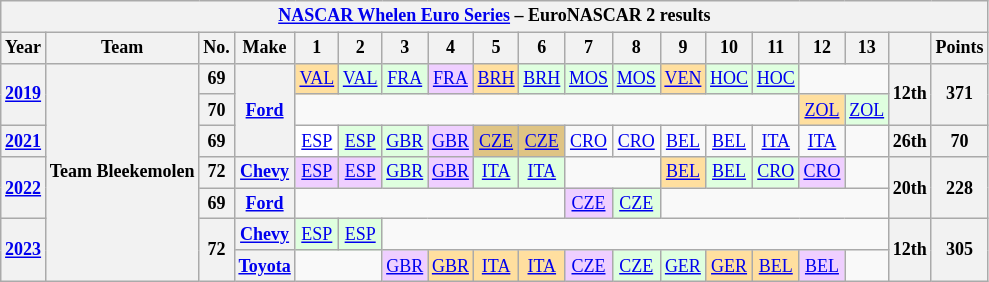<table class="wikitable" style="text-align:center; font-size:75%">
<tr>
<th colspan=21><a href='#'>NASCAR Whelen Euro Series</a> – EuroNASCAR 2 results</th>
</tr>
<tr>
<th>Year</th>
<th>Team</th>
<th>No.</th>
<th>Make</th>
<th>1</th>
<th>2</th>
<th>3</th>
<th>4</th>
<th>5</th>
<th>6</th>
<th>7</th>
<th>8</th>
<th>9</th>
<th>10</th>
<th>11</th>
<th>12</th>
<th>13</th>
<th></th>
<th>Points</th>
</tr>
<tr>
<th rowspan=2><a href='#'>2019</a></th>
<th rowspan=7>Team Bleekemolen</th>
<th>69</th>
<th rowspan=3><a href='#'>Ford</a></th>
<td style="background:#FFDF9F"><a href='#'>VAL</a><br></td>
<td style="background:#DFFFDF"><a href='#'>VAL</a><br></td>
<td style="background:#DFFFDF"><a href='#'>FRA</a><br></td>
<td style="background:#EFCFFF"><a href='#'>FRA</a><br></td>
<td style="background:#FFDF9F"><a href='#'>BRH</a><br></td>
<td style="background:#DFFFDF"><a href='#'>BRH</a><br></td>
<td style="background:#DFFFDF"><a href='#'>MOS</a><br></td>
<td style="background:#DFFFDF"><a href='#'>MOS</a><br></td>
<td style="background:#FFDF9F"><a href='#'>VEN</a><br></td>
<td style="background:#DFFFDF"><a href='#'>HOC</a><br></td>
<td style="background:#DFFFDF"><a href='#'>HOC</a><br></td>
<td colspan=2></td>
<th rowspan=2>12th</th>
<th rowspan=2>371</th>
</tr>
<tr>
<th>70</th>
<td colspan=11></td>
<td style="background:#FFDF9F"><a href='#'>ZOL</a><br></td>
<td style="background:#DFFFDF"><a href='#'>ZOL</a><br></td>
</tr>
<tr>
<th><a href='#'>2021</a></th>
<th>69</th>
<td style="background-color:#FFFFFF"><a href='#'>ESP</a><br></td>
<td style="background-color:#DFFFDF"><a href='#'>ESP</a><br></td>
<td style="background-color:#DFFFDF"><a href='#'>GBR</a><br></td>
<td style="background-color:#EFCFFF"><a href='#'>GBR</a><br></td>
<td style="background-color:#DFC484"><a href='#'>CZE</a><br></td>
<td style="background-color:#DFC484"><a href='#'>CZE</a><br></td>
<td><a href='#'>CRO</a></td>
<td><a href='#'>CRO</a></td>
<td><a href='#'>BEL</a></td>
<td><a href='#'>BEL</a></td>
<td><a href='#'>ITA</a></td>
<td><a href='#'>ITA</a></td>
<td></td>
<th>26th</th>
<th>70</th>
</tr>
<tr>
<th rowspan=2><a href='#'>2022</a></th>
<th>72</th>
<th><a href='#'>Chevy</a></th>
<td style="background-color:#EFCFFF"><a href='#'>ESP</a><br></td>
<td style="background-color:#EFCFFF"><a href='#'>ESP</a><br></td>
<td style="background-color:#DFFFDF"><a href='#'>GBR</a><br></td>
<td style="background-color:#EFCFFF"><a href='#'>GBR</a><br></td>
<td style="background-color:#DFFFDF"><a href='#'>ITA</a><br></td>
<td style="background-color:#DFFFDF"><a href='#'>ITA</a><br></td>
<td colspan=2></td>
<td style="background-color:#FFDF9F"><a href='#'>BEL</a><br></td>
<td style="background-color:#DFFFDF"><a href='#'>BEL</a><br></td>
<td style="background-color:#DFFFDF"><a href='#'>CRO</a><br></td>
<td style="background-color:#EFCFFF"><a href='#'>CRO</a><br></td>
<td></td>
<th rowspan=2>20th</th>
<th rowspan=2>228</th>
</tr>
<tr>
<th>69</th>
<th><a href='#'>Ford</a></th>
<td colspan=6></td>
<td style="background-color:#EFCFFF"><a href='#'>CZE</a><br></td>
<td style="background-color:#DFFFDF"><a href='#'>CZE</a><br></td>
<td colspan=5></td>
</tr>
<tr>
<th rowspan=2><a href='#'>2023</a></th>
<th rowspan=2>72</th>
<th><a href='#'>Chevy</a></th>
<td style="background-color:#DFFFDF;"><a href='#'>ESP</a><br></td>
<td style="background-color:#DFFFDF;"><a href='#'>ESP</a><br></td>
<td colspan=11></td>
<th rowspan=2>12th</th>
<th rowspan=2>305</th>
</tr>
<tr>
<th><a href='#'>Toyota</a></th>
<td colspan=2></td>
<td style="background-color:#EFCFFF;"><a href='#'>GBR</a><br></td>
<td style="background-color:#FFDF9F;"><a href='#'>GBR</a><br></td>
<td style="background-color:#FFDF9F;"><a href='#'>ITA</a><br></td>
<td style="background-color:#FFDF9F;"><a href='#'>ITA</a><br></td>
<td style="background-color:#EFCFFF;"><a href='#'>CZE</a><br></td>
<td style="background-color:#DFFFDF;"><a href='#'>CZE</a><br></td>
<td style="background-color:#DFFFDF;"><a href='#'>GER</a><br></td>
<td style="background-color:#FFDF9F;"><a href='#'>GER</a><br></td>
<td style="background-color:#FFDF9F;"><a href='#'>BEL</a><br></td>
<td style="background-color:#EFCFFF;"><a href='#'>BEL</a><br></td>
</tr>
</table>
